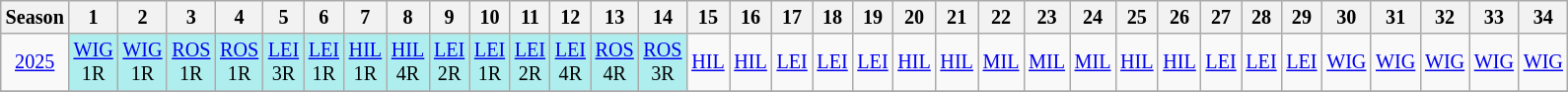<table class="wikitable" style="width:20%; margin:0; font-size:84%">
<tr>
<th>Season</th>
<th>1</th>
<th>2</th>
<th>3</th>
<th>4</th>
<th>5</th>
<th>6</th>
<th>7</th>
<th>8</th>
<th>9</th>
<th>10</th>
<th>11</th>
<th>12</th>
<th>13</th>
<th>14</th>
<th>15</th>
<th>16</th>
<th>17</th>
<th>18</th>
<th>19</th>
<th>20</th>
<th>21</th>
<th>22</th>
<th>23</th>
<th>24</th>
<th>25</th>
<th>26</th>
<th>27</th>
<th>28</th>
<th>29</th>
<th>30</th>
<th>31</th>
<th>32</th>
<th>33</th>
<th>34</th>
</tr>
<tr>
<td style="text-align:center; "background:#efefef;"><a href='#'>2025</a></td>
<td style="text-align:center; background:#afeeee;"><a href='#'>WIG</a><br>1R</td>
<td style="text-align:center; background:#afeeee;"><a href='#'>WIG</a><br>1R</td>
<td style="text-align:center; background:#afeeee;"><a href='#'>ROS</a><br>1R</td>
<td style="text-align:center; background:#afeeee;"><a href='#'>ROS</a><br>1R</td>
<td style="text-align:center; background:#afeeee;"><a href='#'>LEI</a><br>3R</td>
<td style="text-align:center; background:#afeeee;"><a href='#'>LEI</a><br>1R</td>
<td style="text-align:center; background:#afeeee;"><a href='#'>HIL</a><br>1R</td>
<td style="text-align:center; background:#afeeee;"><a href='#'>HIL</a><br>4R</td>
<td style="text-align:center; background:#afeeee;"><a href='#'>LEI</a><br>2R</td>
<td style="text-align:center; background:#afeeee;"><a href='#'>LEI</a><br>1R</td>
<td style="text-align:center; background:#afeeee;"><a href='#'>LEI</a><br>2R</td>
<td style="text-align:center; background:#afeeee;"><a href='#'>LEI</a><br>4R</td>
<td style="text-align:center; background:#afeeee;"><a href='#'>ROS</a><br>4R</td>
<td style="text-align:center; background:#afeeee;"><a href='#'>ROS</a><br>3R</td>
<td style="text-align:center; background:#;"><a href='#'>HIL</a><br></td>
<td style="text-align:center; background:#;"><a href='#'>HIL</a><br></td>
<td style="text-align:center; background:#;"><a href='#'>LEI</a><br></td>
<td style="text-align:center; background:#;"><a href='#'>LEI</a><br></td>
<td style="text-align:center; background:#;"><a href='#'>LEI</a><br></td>
<td style="text-align:center; background:#;"><a href='#'>HIL</a><br></td>
<td style="text-align:center; background:#;"><a href='#'>HIL</a><br></td>
<td style="text-align:center; background:#;"><a href='#'>MIL</a><br></td>
<td style="text-align:center; background:#;"><a href='#'>MIL</a><br></td>
<td style="text-align:center; background:#;"><a href='#'>MIL</a><br></td>
<td style="text-align:center; background:#;"><a href='#'>HIL</a><br></td>
<td style="text-align:center; background:#;"><a href='#'>HIL</a><br></td>
<td style="text-align:center; background:#;"><a href='#'>LEI</a><br></td>
<td style="text-align:center; background:#;"><a href='#'>LEI</a><br></td>
<td style="text-align:center; background:#;"><a href='#'>LEI</a><br></td>
<td style="text-align:center; background:#;"><a href='#'>WIG</a><br></td>
<td style="text-align:center; background:#;"><a href='#'>WIG</a><br></td>
<td style="text-align:center; background:#;"><a href='#'>WIG</a><br></td>
<td style="text-align:center; background:#;"><a href='#'>WIG</a><br></td>
<td style="text-align:center; background:#;"><a href='#'>WIG</a><br></td>
</tr>
<tr>
</tr>
</table>
